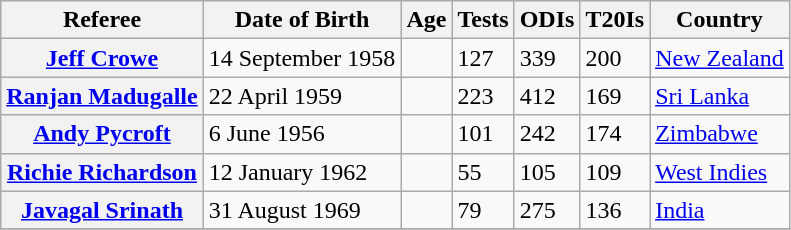<table class="wikitable" sortable>
<tr>
<th>Referee</th>
<th>Date of Birth</th>
<th>Age</th>
<th>Tests</th>
<th>ODIs</th>
<th>T20Is</th>
<th>Country</th>
</tr>
<tr>
<th><a href='#'>Jeff Crowe</a></th>
<td>14 September 1958</td>
<td></td>
<td>127</td>
<td>339</td>
<td>200</td>
<td> <a href='#'>New Zealand</a></td>
</tr>
<tr>
<th><a href='#'>Ranjan Madugalle</a></th>
<td>22 April 1959</td>
<td></td>
<td>223</td>
<td>412</td>
<td>169</td>
<td> <a href='#'>Sri Lanka</a></td>
</tr>
<tr>
<th><a href='#'>Andy Pycroft</a></th>
<td>6 June 1956</td>
<td></td>
<td>101</td>
<td>242</td>
<td>174</td>
<td> <a href='#'>Zimbabwe</a></td>
</tr>
<tr>
<th><a href='#'>Richie Richardson</a></th>
<td>12 January 1962</td>
<td></td>
<td>55</td>
<td>105</td>
<td>109</td>
<td> <a href='#'>West Indies</a></td>
</tr>
<tr>
<th><a href='#'>Javagal Srinath</a></th>
<td>31 August 1969</td>
<td></td>
<td>79</td>
<td>275</td>
<td>136</td>
<td> <a href='#'>India</a></td>
</tr>
<tr>
</tr>
</table>
